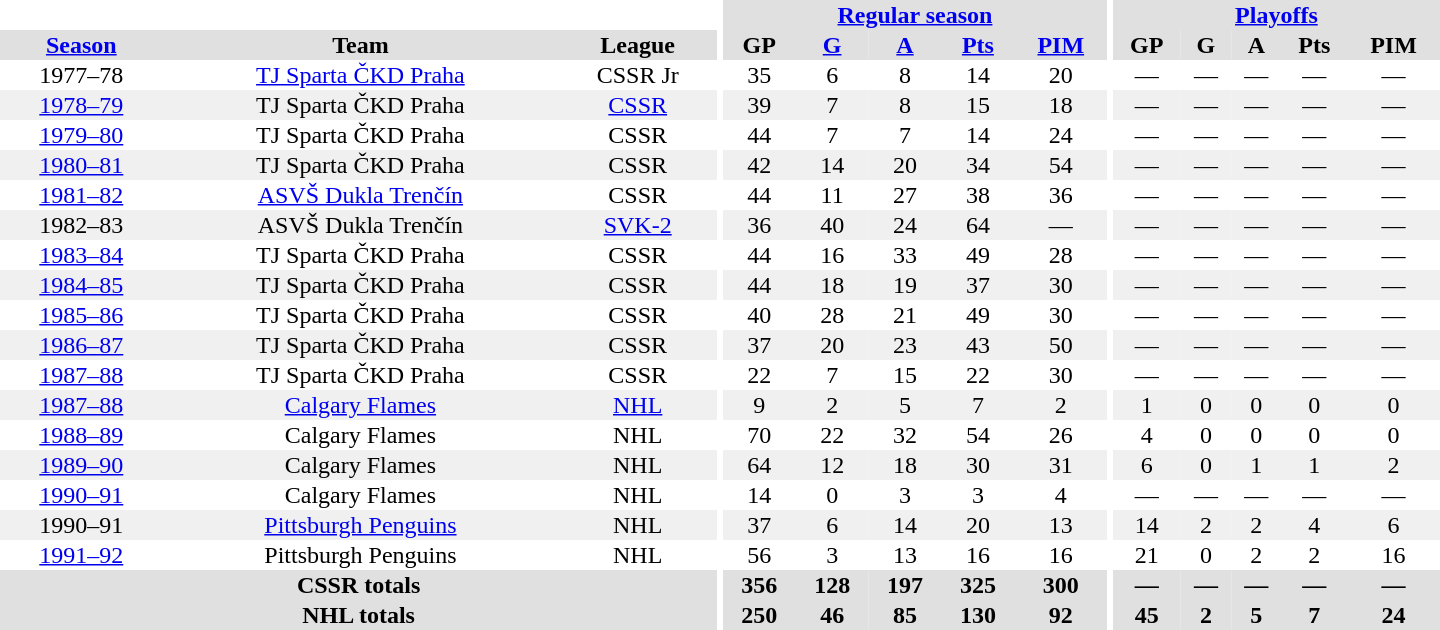<table border="0" cellpadding="1" cellspacing="0" style="text-align:center; width:60em">
<tr bgcolor="#e0e0e0">
<th colspan="3" bgcolor="#ffffff"></th>
<th rowspan="100" bgcolor="#ffffff"></th>
<th colspan="5"><a href='#'>Regular season</a></th>
<th rowspan="100" bgcolor="#ffffff"></th>
<th colspan="5"><a href='#'>Playoffs</a></th>
</tr>
<tr bgcolor="#e0e0e0">
<th><a href='#'>Season</a></th>
<th>Team</th>
<th>League</th>
<th>GP</th>
<th><a href='#'>G</a></th>
<th><a href='#'>A</a></th>
<th><a href='#'>Pts</a></th>
<th><a href='#'>PIM</a></th>
<th>GP</th>
<th>G</th>
<th>A</th>
<th>Pts</th>
<th>PIM</th>
</tr>
<tr>
<td>1977–78</td>
<td><a href='#'>TJ Sparta ČKD Praha</a></td>
<td>CSSR Jr</td>
<td>35</td>
<td>6</td>
<td>8</td>
<td>14</td>
<td>20</td>
<td>—</td>
<td>—</td>
<td>—</td>
<td>—</td>
<td>—</td>
</tr>
<tr bgcolor="#f0f0f0">
<td><a href='#'>1978–79</a></td>
<td>TJ Sparta ČKD Praha</td>
<td><a href='#'>CSSR</a></td>
<td>39</td>
<td>7</td>
<td>8</td>
<td>15</td>
<td>18</td>
<td>—</td>
<td>—</td>
<td>—</td>
<td>—</td>
<td>—</td>
</tr>
<tr>
<td><a href='#'>1979–80</a></td>
<td>TJ Sparta ČKD Praha</td>
<td>CSSR</td>
<td>44</td>
<td>7</td>
<td>7</td>
<td>14</td>
<td>24</td>
<td>—</td>
<td>—</td>
<td>—</td>
<td>—</td>
<td>—</td>
</tr>
<tr bgcolor="#f0f0f0">
<td><a href='#'>1980–81</a></td>
<td>TJ Sparta ČKD Praha</td>
<td>CSSR</td>
<td>42</td>
<td>14</td>
<td>20</td>
<td>34</td>
<td>54</td>
<td>—</td>
<td>—</td>
<td>—</td>
<td>—</td>
<td>—</td>
</tr>
<tr>
<td><a href='#'>1981–82</a></td>
<td><a href='#'>ASVŠ Dukla Trenčín</a></td>
<td>CSSR</td>
<td>44</td>
<td>11</td>
<td>27</td>
<td>38</td>
<td>36</td>
<td>—</td>
<td>—</td>
<td>—</td>
<td>—</td>
<td>—</td>
</tr>
<tr bgcolor="#f0f0f0">
<td>1982–83</td>
<td>ASVŠ Dukla Trenčín</td>
<td><a href='#'>SVK-2</a></td>
<td>36</td>
<td>40</td>
<td>24</td>
<td>64</td>
<td>—</td>
<td>—</td>
<td>—</td>
<td>—</td>
<td>—</td>
<td>—</td>
</tr>
<tr>
<td><a href='#'>1983–84</a></td>
<td>TJ Sparta ČKD Praha</td>
<td>CSSR</td>
<td>44</td>
<td>16</td>
<td>33</td>
<td>49</td>
<td>28</td>
<td>—</td>
<td>—</td>
<td>—</td>
<td>—</td>
<td>—</td>
</tr>
<tr bgcolor="#f0f0f0">
<td><a href='#'>1984–85</a></td>
<td>TJ Sparta ČKD Praha</td>
<td>CSSR</td>
<td>44</td>
<td>18</td>
<td>19</td>
<td>37</td>
<td>30</td>
<td>—</td>
<td>—</td>
<td>—</td>
<td>—</td>
<td>—</td>
</tr>
<tr>
<td><a href='#'>1985–86</a></td>
<td>TJ Sparta ČKD Praha</td>
<td>CSSR</td>
<td>40</td>
<td>28</td>
<td>21</td>
<td>49</td>
<td>30</td>
<td>—</td>
<td>—</td>
<td>—</td>
<td>—</td>
<td>—</td>
</tr>
<tr bgcolor="#f0f0f0">
<td><a href='#'>1986–87</a></td>
<td>TJ Sparta ČKD Praha</td>
<td>CSSR</td>
<td>37</td>
<td>20</td>
<td>23</td>
<td>43</td>
<td>50</td>
<td>—</td>
<td>—</td>
<td>—</td>
<td>—</td>
<td>—</td>
</tr>
<tr>
<td><a href='#'>1987–88</a></td>
<td>TJ Sparta ČKD Praha</td>
<td>CSSR</td>
<td>22</td>
<td>7</td>
<td>15</td>
<td>22</td>
<td>30</td>
<td>—</td>
<td>—</td>
<td>—</td>
<td>—</td>
<td>—</td>
</tr>
<tr bgcolor="#f0f0f0">
<td><a href='#'>1987–88</a></td>
<td><a href='#'>Calgary Flames</a></td>
<td><a href='#'>NHL</a></td>
<td>9</td>
<td>2</td>
<td>5</td>
<td>7</td>
<td>2</td>
<td>1</td>
<td>0</td>
<td>0</td>
<td>0</td>
<td>0</td>
</tr>
<tr>
<td><a href='#'>1988–89</a></td>
<td>Calgary Flames</td>
<td>NHL</td>
<td>70</td>
<td>22</td>
<td>32</td>
<td>54</td>
<td>26</td>
<td>4</td>
<td>0</td>
<td>0</td>
<td>0</td>
<td>0</td>
</tr>
<tr bgcolor="#f0f0f0">
<td><a href='#'>1989–90</a></td>
<td>Calgary Flames</td>
<td>NHL</td>
<td>64</td>
<td>12</td>
<td>18</td>
<td>30</td>
<td>31</td>
<td>6</td>
<td>0</td>
<td>1</td>
<td>1</td>
<td>2</td>
</tr>
<tr>
<td><a href='#'>1990–91</a></td>
<td>Calgary Flames</td>
<td>NHL</td>
<td>14</td>
<td>0</td>
<td>3</td>
<td>3</td>
<td>4</td>
<td>—</td>
<td>—</td>
<td>—</td>
<td>—</td>
<td>—</td>
</tr>
<tr bgcolor="#f0f0f0">
<td>1990–91</td>
<td><a href='#'>Pittsburgh Penguins</a></td>
<td>NHL</td>
<td>37</td>
<td>6</td>
<td>14</td>
<td>20</td>
<td>13</td>
<td>14</td>
<td>2</td>
<td>2</td>
<td>4</td>
<td>6</td>
</tr>
<tr>
<td><a href='#'>1991–92</a></td>
<td>Pittsburgh Penguins</td>
<td>NHL</td>
<td>56</td>
<td>3</td>
<td>13</td>
<td>16</td>
<td>16</td>
<td>21</td>
<td>0</td>
<td>2</td>
<td>2</td>
<td>16</td>
</tr>
<tr bgcolor="#e0e0e0">
<th colspan="3">CSSR totals</th>
<th>356</th>
<th>128</th>
<th>197</th>
<th>325</th>
<th>300</th>
<th>—</th>
<th>—</th>
<th>—</th>
<th>—</th>
<th>—</th>
</tr>
<tr bgcolor="#e0e0e0">
<th colspan="3">NHL totals</th>
<th>250</th>
<th>46</th>
<th>85</th>
<th>130</th>
<th>92</th>
<th>45</th>
<th>2</th>
<th>5</th>
<th>7</th>
<th>24</th>
</tr>
</table>
